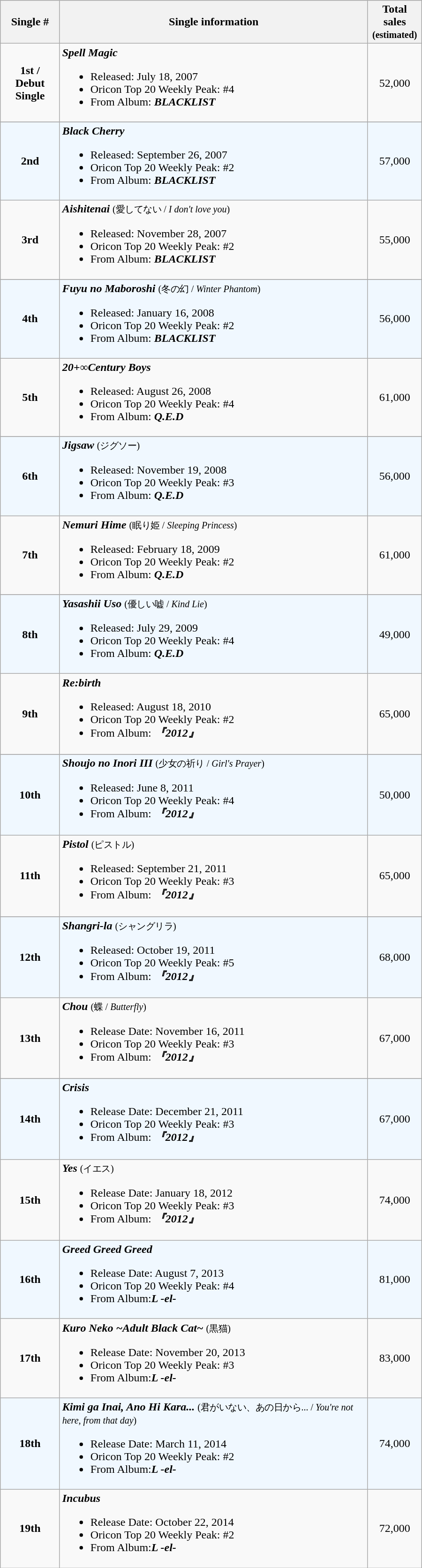<table class="wikitable" width="600px">
<tr bgcolor="#CCCCCC">
<th align="left">Single #</th>
<th align="left">Single information</th>
<th align="left">Total sales<br><small>(estimated)</small></th>
</tr>
<tr>
<td align="center"><strong>1st / <br>Debut Single</strong></td>
<td align="left"><strong><em>Spell Magic</em></strong><br><ul><li>Released:  July 18, 2007</li><li>Oricon Top 20 Weekly Peak: #4</li><li>From Album: <strong><em>BLACKLIST</em></strong></li></ul></td>
<td align="center">52,000</td>
</tr>
<tr>
</tr>
<tr bgcolor="#F0F8FF">
<td align="center"><strong>2nd</strong></td>
<td align="left"><strong><em>Black Cherry</em></strong><br><ul><li>Released:  September 26, 2007</li><li>Oricon Top 20 Weekly Peak: #2</li><li>From Album: <strong><em>BLACKLIST</em></strong></li></ul></td>
<td align="center">57,000</td>
</tr>
<tr>
<td align="center"><strong>3rd</strong></td>
<td align="left"><strong><em>Aishitenai</em></strong> <small>(愛してない / <em>I don't love you</em>)</small><br><ul><li>Released:  November 28, 2007</li><li>Oricon Top 20 Weekly Peak: #2</li><li>From Album: <strong><em>BLACKLIST</em></strong></li></ul></td>
<td align="center">55,000</td>
</tr>
<tr>
</tr>
<tr bgcolor="#F0F8FF">
<td align="center"><strong>4th</strong></td>
<td align="left"><strong><em>Fuyu no Maboroshi</em></strong> <small>(冬の幻 / <em>Winter Phantom</em>)</small><br><ul><li>Released:  January 16, 2008</li><li>Oricon Top 20 Weekly Peak: #2</li><li>From Album: <strong><em>BLACKLIST</em></strong></li></ul></td>
<td align="center">56,000</td>
</tr>
<tr>
<td align="center"><strong>5th</strong></td>
<td align="left"><strong><em>20+∞Century Boys</em></strong><br><ul><li>Released:  August 26, 2008</li><li>Oricon Top 20 Weekly Peak: #4</li><li>From Album: <strong><em>Q.E.D</em></strong></li></ul></td>
<td align="center">61,000</td>
</tr>
<tr>
</tr>
<tr bgcolor="#F0F8FF">
<td align="center"><strong>6th</strong></td>
<td align="left"><strong><em>Jigsaw</em></strong> <small>(ジグソー)</small><br><ul><li>Released:  November 19, 2008</li><li>Oricon Top 20 Weekly Peak: #3</li><li>From Album: <strong><em>Q.E.D</em></strong></li></ul></td>
<td align="center">56,000</td>
</tr>
<tr>
<td align="center"><strong>7th</strong></td>
<td align="left"><strong><em>Nemuri Hime</em></strong> <small>(眠り姫 / <em>Sleeping Princess</em>)</small><br><ul><li>Released:  February 18, 2009</li><li>Oricon Top 20 Weekly Peak: #2</li><li>From Album: <strong><em>Q.E.D</em></strong></li></ul></td>
<td align="center">61,000</td>
</tr>
<tr>
</tr>
<tr bgcolor="#F0F8FF">
<td align="center"><strong>8th</strong></td>
<td align="left"><strong><em>Yasashii Uso</em></strong> <small>(優しい嘘 / <em>Kind Lie</em>)</small><br><ul><li>Released:  July 29, 2009</li><li>Oricon Top 20 Weekly Peak: #4</li><li>From Album: <strong><em>Q.E.D</em></strong></li></ul></td>
<td align="center">49,000</td>
</tr>
<tr>
<td align="center"><strong>9th</strong></td>
<td align="left"><strong><em>Re:birth</em></strong><br><ul><li>Released:  August 18, 2010</li><li>Oricon Top 20 Weekly Peak: #2</li><li>From Album: <strong><em>『2012』</em></strong></li></ul></td>
<td align="center">65,000</td>
</tr>
<tr>
</tr>
<tr bgcolor="#F0F8FF">
<td align="center"><strong>10th</strong></td>
<td align="left"><strong><em>Shoujo no Inori III</em></strong> <small>(少女の祈り / <em>Girl's Prayer</em>)</small><br><ul><li>Released: June 8, 2011</li><li>Oricon Top 20 Weekly Peak: #4</li><li>From Album: <strong><em>『2012』</em></strong></li></ul></td>
<td align="center">50,000</td>
</tr>
<tr>
<td align="center"><strong>11th</strong></td>
<td align="left"><strong><em>Pistol</em></strong> <small>(ピストル)</small><br><ul><li>Released:  September 21, 2011</li><li>Oricon Top 20 Weekly Peak: #3</li><li>From Album: <strong><em>『2012』</em></strong></li></ul></td>
<td align="center">65,000</td>
</tr>
<tr>
</tr>
<tr bgcolor="#F0F8FF">
<td align="center"><strong>12th</strong></td>
<td align="left"><strong><em>Shangri-la</em></strong> <small>(シャングリラ)</small><br><ul><li>Released:  October 19, 2011</li><li>Oricon Top 20 Weekly Peak: #5</li><li>From Album: <strong><em>『2012』</em></strong></li></ul></td>
<td align="center">68,000</td>
</tr>
<tr>
<td align="center"><strong>13th</strong></td>
<td align="left"><strong><em>Chou</em></strong> <small>(蝶 / <em>Butterfly</em>)</small><br><ul><li>Release Date:  November 16, 2011</li><li>Oricon Top 20 Weekly Peak: #3</li><li>From Album: <strong><em>『2012』</em></strong></li></ul></td>
<td align="center">67,000</td>
</tr>
<tr>
</tr>
<tr bgcolor="#F0F8FF">
<td align="center"><strong>14th</strong></td>
<td align="left"><strong><em>Crisis</em></strong><br><ul><li>Release Date:  December 21, 2011</li><li>Oricon Top 20 Weekly Peak: #3</li><li>From Album: <strong><em>『2012』</em></strong></li></ul></td>
<td align="center">67,000</td>
</tr>
<tr>
<td align="center"><strong>15th</strong></td>
<td align="left"><strong><em>Yes</em></strong> <small>(イエス)</small><br><ul><li>Release Date:  January 18, 2012</li><li>Oricon Top 20 Weekly Peak: #3</li><li>From Album: <strong><em>『2012』</em></strong></li></ul></td>
<td align="center">74,000</td>
</tr>
<tr bgcolor="#F0F8FF">
<td align="center"><strong>16th</strong></td>
<td align="left"><strong><em>Greed Greed Greed</em></strong><br><ul><li>Release Date:  August 7, 2013</li><li>Oricon Top 20 Weekly Peak: #4</li><li>From Album:<strong><em>L -el-</em></strong></li></ul></td>
<td align="center">81,000</td>
</tr>
<tr>
<td align="center"><strong>17th</strong></td>
<td align="left"><strong><em>Kuro Neko ~Adult Black Cat~</em></strong> <small>(黒猫)</small><br><ul><li>Release Date:  November 20, 2013</li><li>Oricon Top 20 Weekly Peak: #3</li><li>From Album:<strong><em>L -el-</em></strong></li></ul></td>
<td align="center">83,000</td>
</tr>
<tr bgcolor="#F0F8FF">
<td align="center"><strong>18th</strong></td>
<td align="left"><strong><em>Kimi ga Inai, Ano Hi Kara...</em></strong> <small>(君がいない、あの日から... / <em>You're not here, from that day</em>)</small><br><ul><li>Release Date:  March 11, 2014</li><li>Oricon Top 20 Weekly Peak: #2</li><li>From Album:<strong><em>L -el-</em></strong></li></ul></td>
<td align="center">74,000</td>
</tr>
<tr>
<td align="center"><strong>19th</strong></td>
<td align="left"><strong><em>Incubus</em></strong><br><ul><li>Release Date:  October 22, 2014</li><li>Oricon Top 20 Weekly Peak: #2</li><li>From Album:<strong><em>L -el-</em></strong></li></ul></td>
<td align="center">72,000</td>
</tr>
</table>
